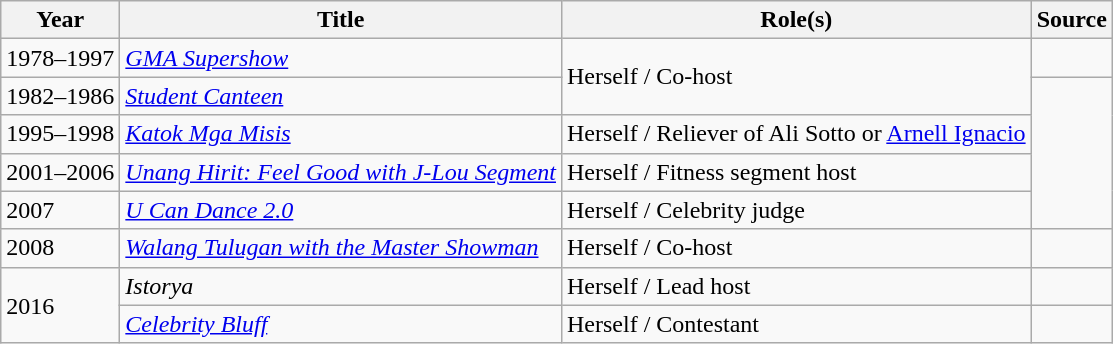<table class="wikitable" sortable>
<tr>
<th>Year</th>
<th>Title</th>
<th>Role(s)</th>
<th>Source</th>
</tr>
<tr>
<td>1978–1997</td>
<td><em><a href='#'>GMA Supershow</a></em></td>
<td rowspan="2">Herself / Co-host</td>
<td></td>
</tr>
<tr>
<td>1982–1986</td>
<td><em><a href='#'>Student Canteen</a></em></td>
</tr>
<tr>
<td>1995–1998</td>
<td><em><a href='#'>Katok Mga Misis</a></em></td>
<td>Herself / Reliever of Ali Sotto or <a href='#'>Arnell Ignacio</a></td>
</tr>
<tr>
<td>2001–2006</td>
<td><em><a href='#'>Unang Hirit: Feel Good with J-Lou Segment</a></em></td>
<td>Herself / Fitness segment host</td>
</tr>
<tr>
<td>2007</td>
<td><em><a href='#'>U Can Dance 2.0</a></em></td>
<td>Herself / Celebrity judge</td>
</tr>
<tr>
<td>2008</td>
<td><em><a href='#'>Walang Tulugan with the Master Showman</a></em></td>
<td>Herself / Co-host</td>
<td></td>
</tr>
<tr>
<td rowspan="2">2016</td>
<td><em>Istorya</em></td>
<td>Herself / Lead host</td>
<td></td>
</tr>
<tr>
<td><em><a href='#'>Celebrity Bluff</a></em></td>
<td>Herself / Contestant</td>
</tr>
</table>
